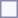<table style="border:1px solid #8888aa; background:#f7f8ff; padding:5px; font-size:95%; margin:0 12px 12px 0; text-align:center;">
</table>
